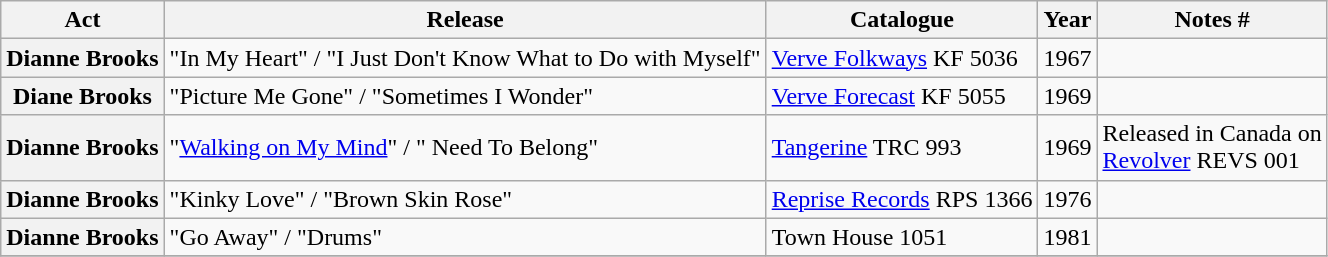<table class="wikitable plainrowheaders sortable">
<tr>
<th scope="col" class="unsortable">Act</th>
<th scope="col">Release</th>
<th scope="col">Catalogue</th>
<th scope="col">Year</th>
<th scope="col" class="unsortable">Notes #</th>
</tr>
<tr>
<th scope="row">Dianne Brooks</th>
<td>"In My Heart" / "I Just Don't Know What to Do with Myself"</td>
<td><a href='#'>Verve Folkways</a> KF 5036</td>
<td>1967</td>
<td></td>
</tr>
<tr>
<th scope="row">Diane Brooks</th>
<td>"Picture Me Gone" / "Sometimes I Wonder"</td>
<td><a href='#'>Verve Forecast</a> KF 5055</td>
<td>1969</td>
<td></td>
</tr>
<tr>
<th scope="row">Dianne Brooks</th>
<td>"<a href='#'>Walking on My Mind</a>" / " Need To Belong"</td>
<td><a href='#'>Tangerine</a> TRC 993</td>
<td>1969</td>
<td>Released in Canada on<br><a href='#'>Revolver</a> REVS 001</td>
</tr>
<tr>
<th scope="row">Dianne Brooks</th>
<td>"Kinky Love" / "Brown Skin Rose"</td>
<td><a href='#'>Reprise Records</a> RPS 1366</td>
<td>1976</td>
<td></td>
</tr>
<tr>
<th scope="row">Dianne Brooks</th>
<td>"Go Away" / "Drums"</td>
<td>Town House 1051</td>
<td>1981</td>
<td></td>
</tr>
<tr>
</tr>
</table>
